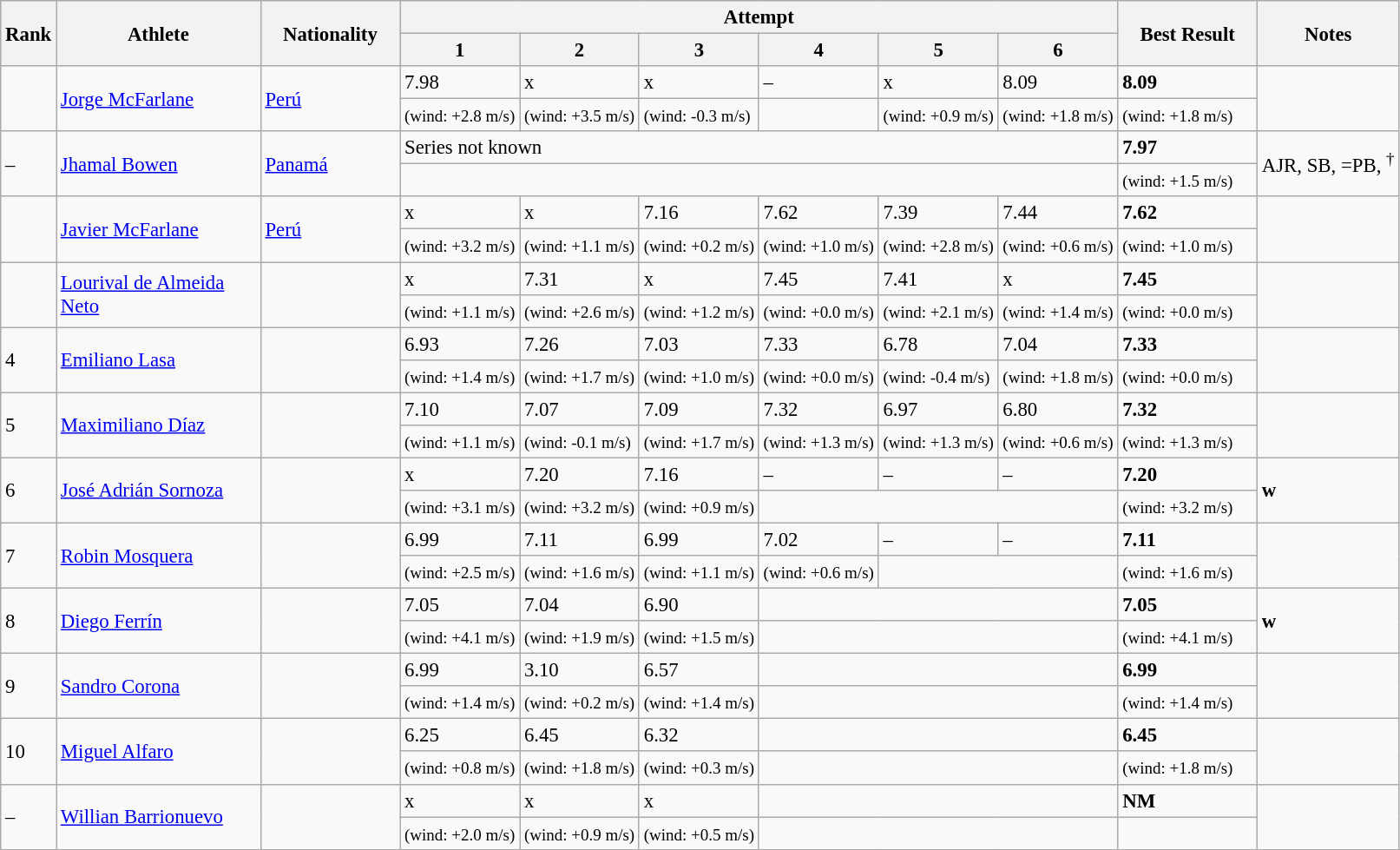<table class="wikitable" style="font-size:95%" style="width:35em;" style="text-align:center">
<tr>
<th rowspan=2>Rank</th>
<th rowspan=2 width=150>Athlete</th>
<th rowspan=2 width=100>Nationality</th>
<th colspan=6 width=300>Attempt</th>
<th rowspan=2 width=100>Best Result</th>
<th rowspan=2>Notes</th>
</tr>
<tr>
<th>1</th>
<th>2</th>
<th>3</th>
<th>4</th>
<th>5</th>
<th>6</th>
</tr>
<tr>
<td rowspan=2></td>
<td rowspan=2 align=left><a href='#'>Jorge McFarlane</a></td>
<td rowspan=2 align=left> <a href='#'>Perú</a></td>
<td>7.98</td>
<td>x</td>
<td>x</td>
<td>–</td>
<td>x</td>
<td>8.09</td>
<td><strong>8.09</strong></td>
<td rowspan=2></td>
</tr>
<tr>
<td><small>(wind: +2.8 m/s)</small></td>
<td><small>(wind: +3.5 m/s)</small></td>
<td><small>(wind: -0.3 m/s)</small></td>
<td></td>
<td><small>(wind: +0.9 m/s)</small></td>
<td><small>(wind: +1.8 m/s)</small></td>
<td><small>(wind: +1.8 m/s)</small></td>
</tr>
<tr>
<td rowspan=2>–</td>
<td rowspan=2 align=left><a href='#'>Jhamal Bowen</a></td>
<td rowspan=2 align=left> <a href='#'>Panamá</a></td>
<td colspan=6>Series not known</td>
<td><strong>7.97</strong></td>
<td rowspan=2>AJR, SB, =PB, <sup>†</sup></td>
</tr>
<tr>
<td colspan=6></td>
<td><small>(wind: +1.5 m/s)</small></td>
</tr>
<tr>
<td rowspan=2></td>
<td rowspan=2 align=left><a href='#'>Javier McFarlane</a></td>
<td rowspan=2 align=left> <a href='#'>Perú</a></td>
<td>x</td>
<td>x</td>
<td>7.16</td>
<td>7.62</td>
<td>7.39</td>
<td>7.44</td>
<td><strong>7.62</strong></td>
<td rowspan=2></td>
</tr>
<tr>
<td><small>(wind: +3.2 m/s)</small></td>
<td><small>(wind: +1.1 m/s)</small></td>
<td><small>(wind: +0.2 m/s)</small></td>
<td><small>(wind: +1.0 m/s)</small></td>
<td><small>(wind: +2.8 m/s)</small></td>
<td><small>(wind: +0.6 m/s)</small></td>
<td><small>(wind: +1.0 m/s)</small></td>
</tr>
<tr>
<td rowspan=2></td>
<td rowspan=2 align=left><a href='#'>Lourival de Almeida Neto</a></td>
<td rowspan=2 align=left></td>
<td>x</td>
<td>7.31</td>
<td>x</td>
<td>7.45</td>
<td>7.41</td>
<td>x</td>
<td><strong>7.45</strong></td>
<td rowspan=2></td>
</tr>
<tr>
<td><small>(wind: +1.1 m/s)</small></td>
<td><small>(wind: +2.6 m/s)</small></td>
<td><small>(wind: +1.2 m/s)</small></td>
<td><small>(wind: +0.0 m/s)</small></td>
<td><small>(wind: +2.1 m/s)</small></td>
<td><small>(wind: +1.4 m/s)</small></td>
<td><small>(wind: +0.0 m/s)</small></td>
</tr>
<tr>
<td rowspan=2>4</td>
<td rowspan=2 align=left><a href='#'>Emiliano Lasa</a></td>
<td rowspan=2 align=left></td>
<td>6.93</td>
<td>7.26</td>
<td>7.03</td>
<td>7.33</td>
<td>6.78</td>
<td>7.04</td>
<td><strong>7.33</strong></td>
<td rowspan=2></td>
</tr>
<tr>
<td><small>(wind: +1.4 m/s)</small></td>
<td><small>(wind: +1.7 m/s)</small></td>
<td><small>(wind: +1.0 m/s)</small></td>
<td><small>(wind: +0.0 m/s)</small></td>
<td><small>(wind: -0.4 m/s)</small></td>
<td><small>(wind: +1.8 m/s)</small></td>
<td><small>(wind: +0.0 m/s)</small></td>
</tr>
<tr>
<td rowspan=2>5</td>
<td rowspan=2 align=left><a href='#'>Maximiliano Díaz</a></td>
<td rowspan=2 align=left></td>
<td>7.10</td>
<td>7.07</td>
<td>7.09</td>
<td>7.32</td>
<td>6.97</td>
<td>6.80</td>
<td><strong>7.32</strong></td>
<td rowspan=2></td>
</tr>
<tr>
<td><small>(wind: +1.1 m/s)</small></td>
<td><small>(wind: -0.1 m/s)</small></td>
<td><small>(wind: +1.7 m/s)</small></td>
<td><small>(wind: +1.3 m/s)</small></td>
<td><small>(wind: +1.3 m/s)</small></td>
<td><small>(wind: +0.6 m/s)</small></td>
<td><small>(wind: +1.3 m/s)</small></td>
</tr>
<tr>
<td rowspan=2>6</td>
<td rowspan=2 align=left><a href='#'>José Adrián Sornoza</a></td>
<td rowspan=2 align=left></td>
<td>x</td>
<td>7.20</td>
<td>7.16</td>
<td>–</td>
<td>–</td>
<td>–</td>
<td><strong>7.20</strong></td>
<td rowspan=2><strong>w</strong></td>
</tr>
<tr>
<td><small>(wind: +3.1 m/s)</small></td>
<td><small>(wind: +3.2 m/s)</small></td>
<td><small>(wind: +0.9 m/s)</small></td>
<td colspan=3></td>
<td><small>(wind: +3.2 m/s)</small></td>
</tr>
<tr>
<td rowspan=2>7</td>
<td rowspan=2 align=left><a href='#'>Robin Mosquera</a></td>
<td rowspan=2 align=left></td>
<td>6.99</td>
<td>7.11</td>
<td>6.99</td>
<td>7.02</td>
<td>–</td>
<td>–</td>
<td><strong>7.11</strong></td>
<td rowspan=2></td>
</tr>
<tr>
<td><small>(wind: +2.5 m/s)</small></td>
<td><small>(wind: +1.6 m/s)</small></td>
<td><small>(wind: +1.1 m/s)</small></td>
<td><small>(wind: +0.6 m/s)</small></td>
<td colspan=2></td>
<td><small>(wind: +1.6 m/s)</small></td>
</tr>
<tr>
<td rowspan=2>8</td>
<td rowspan=2 align=left><a href='#'>Diego Ferrín</a></td>
<td rowspan=2 align=left></td>
<td>7.05</td>
<td>7.04</td>
<td>6.90</td>
<td colspan=3></td>
<td><strong>7.05</strong></td>
<td rowspan=2><strong>w</strong></td>
</tr>
<tr>
<td><small>(wind: +4.1 m/s)</small></td>
<td><small>(wind: +1.9 m/s)</small></td>
<td><small>(wind: +1.5 m/s)</small></td>
<td colspan=3></td>
<td><small>(wind: +4.1 m/s)</small></td>
</tr>
<tr>
<td rowspan=2>9</td>
<td rowspan=2 align=left><a href='#'>Sandro Corona</a></td>
<td rowspan=2 align=left></td>
<td>6.99</td>
<td>3.10</td>
<td>6.57</td>
<td colspan=3></td>
<td><strong>6.99</strong></td>
<td rowspan=2></td>
</tr>
<tr>
<td><small>(wind: +1.4 m/s)</small></td>
<td><small>(wind: +0.2 m/s)</small></td>
<td><small>(wind: +1.4 m/s)</small></td>
<td colspan=3></td>
<td><small>(wind: +1.4 m/s)</small></td>
</tr>
<tr>
<td rowspan=2>10</td>
<td rowspan=2 align=left><a href='#'>Miguel Alfaro</a></td>
<td rowspan=2 align=left></td>
<td>6.25</td>
<td>6.45</td>
<td>6.32</td>
<td colspan=3></td>
<td><strong>6.45</strong></td>
<td rowspan=2></td>
</tr>
<tr>
<td><small>(wind: +0.8 m/s)</small></td>
<td><small>(wind: +1.8 m/s)</small></td>
<td><small>(wind: +0.3 m/s)</small></td>
<td colspan=3></td>
<td><small>(wind: +1.8 m/s)</small></td>
</tr>
<tr>
<td rowspan=2>–</td>
<td rowspan=2 align=left><a href='#'>Willian Barrionuevo</a></td>
<td rowspan=2 align=left></td>
<td>x</td>
<td>x</td>
<td>x</td>
<td colspan=3></td>
<td><strong>NM</strong></td>
<td rowspan=2></td>
</tr>
<tr>
<td><small>(wind: +2.0 m/s)</small></td>
<td><small>(wind: +0.9 m/s)</small></td>
<td><small>(wind: +0.5 m/s)</small></td>
<td colspan=3></td>
<td></td>
</tr>
<tr>
</tr>
</table>
